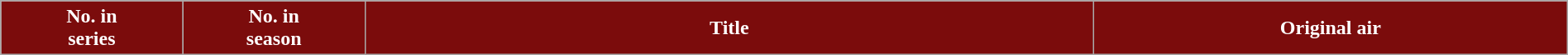<table class="wikitable mw-collapsible mw-collapsed"; "plainrowheaders" style="width: 100%; margin-right: 0">
<tr style="color:white">
<th style="background:#7b0c0c; width:5%;">No. in<br>series</th>
<th style="background:#7b0c0c; width:5%;">No. in<br>season</th>
<th style="background:#7b0c0c; width:20%;">Title</th>
<th style="background:#7b0c0c; width:13%;">Original air<br>
























































































































































</th>
</tr>
</table>
